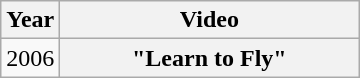<table class="wikitable plainrowheaders">
<tr>
<th>Year</th>
<th style="width:12em;">Video</th>
</tr>
<tr>
<td>2006</td>
<th scope="row">"Learn to Fly"</th>
</tr>
</table>
